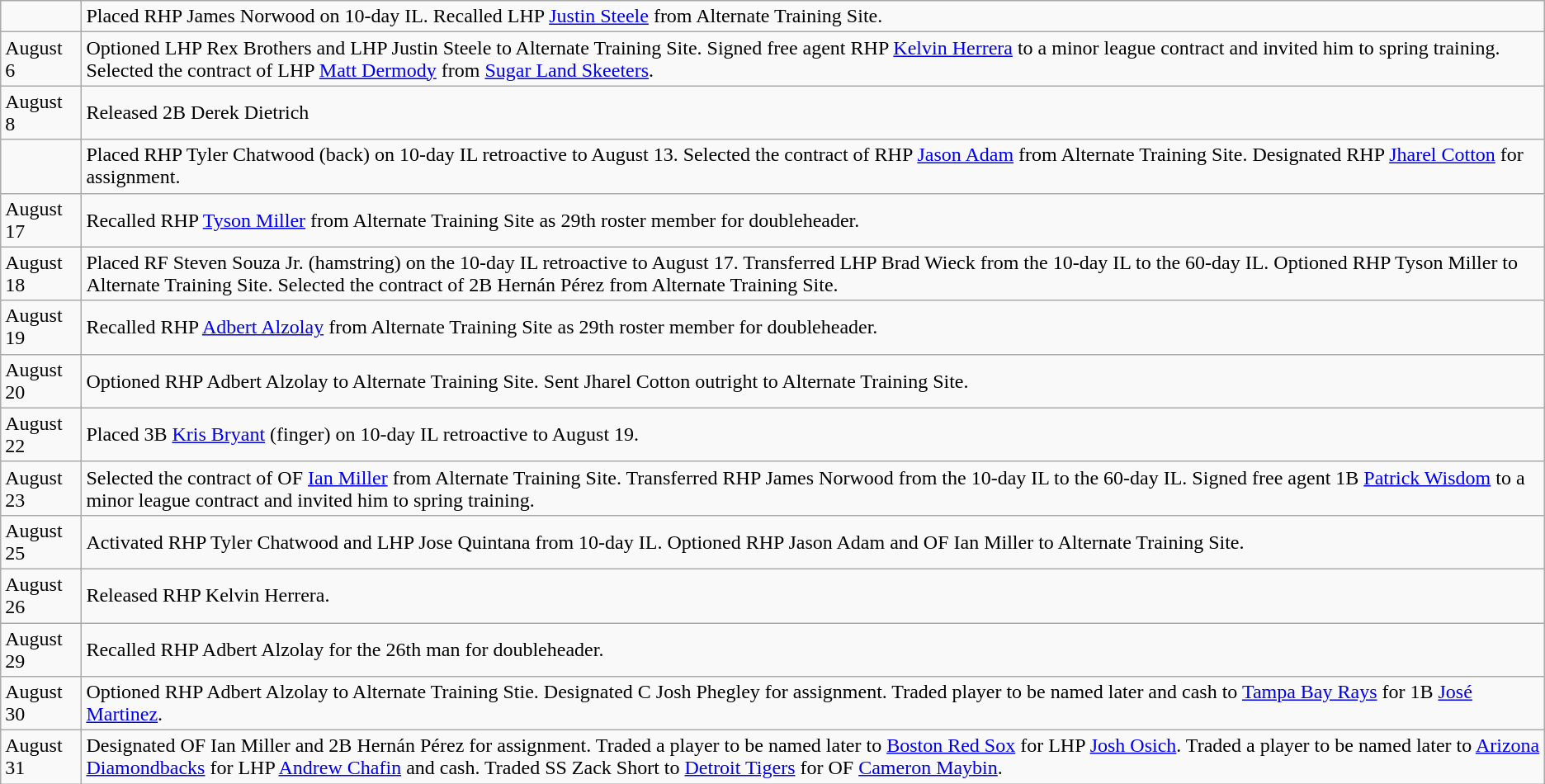<table class="wikitable">
<tr>
<td></td>
<td>Placed RHP James Norwood on 10-day IL. Recalled LHP <a href='#'>Justin Steele</a> from Alternate Training Site.</td>
</tr>
<tr>
<td>August 6</td>
<td>Optioned LHP Rex Brothers and LHP Justin Steele to Alternate Training Site. Signed free agent RHP <a href='#'>Kelvin Herrera</a> to a minor league contract and invited him to spring training. Selected the contract of LHP <a href='#'>Matt Dermody</a> from <a href='#'>Sugar Land Skeeters</a>.</td>
</tr>
<tr>
<td>August 8</td>
<td>Released 2B Derek Dietrich</td>
</tr>
<tr>
<td></td>
<td>Placed RHP Tyler Chatwood (back) on 10-day IL retroactive to August 13. Selected the contract of RHP <a href='#'>Jason Adam</a> from Alternate Training Site. Designated RHP <a href='#'>Jharel Cotton</a> for assignment.</td>
</tr>
<tr>
<td>August 17</td>
<td>Recalled RHP <a href='#'>Tyson Miller</a> from Alternate Training Site as 29th roster member for doubleheader.</td>
</tr>
<tr>
<td>August 18</td>
<td>Placed RF Steven Souza Jr. (hamstring) on the 10-day IL retroactive to August 17. Transferred LHP Brad Wieck from the 10-day IL to the 60-day IL. Optioned RHP Tyson Miller to Alternate Training Site. Selected the contract of 2B Hernán Pérez from Alternate Training Site.</td>
</tr>
<tr>
<td>August 19</td>
<td>Recalled RHP <a href='#'>Adbert Alzolay</a> from Alternate Training Site as 29th roster member for doubleheader.</td>
</tr>
<tr>
<td>August 20</td>
<td>Optioned RHP Adbert Alzolay to Alternate Training Site. Sent Jharel Cotton outright to Alternate Training Site.</td>
</tr>
<tr>
<td>August 22</td>
<td>Placed 3B <a href='#'>Kris Bryant</a> (finger) on 10-day IL retroactive to August 19.</td>
</tr>
<tr>
<td>August 23</td>
<td>Selected the contract of OF <a href='#'>Ian Miller</a> from Alternate Training Site. Transferred RHP James Norwood from the 10-day IL to the 60-day IL. Signed free agent 1B <a href='#'>Patrick Wisdom</a> to a minor league contract and invited him to spring training.</td>
</tr>
<tr>
<td>August 25</td>
<td>Activated RHP Tyler Chatwood and LHP Jose Quintana from 10-day IL. Optioned RHP Jason Adam and OF Ian Miller to Alternate Training Site.</td>
</tr>
<tr>
<td>August 26</td>
<td>Released RHP Kelvin Herrera.</td>
</tr>
<tr>
<td>August 29</td>
<td>Recalled RHP Adbert Alzolay for the 26th man for doubleheader.</td>
</tr>
<tr>
<td>August 30</td>
<td>Optioned RHP Adbert Alzolay to Alternate Training Stie. Designated C Josh Phegley for assignment. Traded player to be named later and cash to <a href='#'>Tampa Bay Rays</a> for 1B <a href='#'>José Martinez</a>.</td>
</tr>
<tr>
<td>August 31</td>
<td>Designated OF Ian Miller and 2B Hernán Pérez for assignment. Traded a player to be named later to <a href='#'>Boston Red Sox</a> for LHP <a href='#'>Josh Osich</a>. Traded a player to be named later to <a href='#'>Arizona Diamondbacks</a> for LHP <a href='#'>Andrew Chafin</a> and cash. Traded SS Zack Short to <a href='#'>Detroit Tigers</a> for OF <a href='#'>Cameron Maybin</a>.</td>
</tr>
</table>
